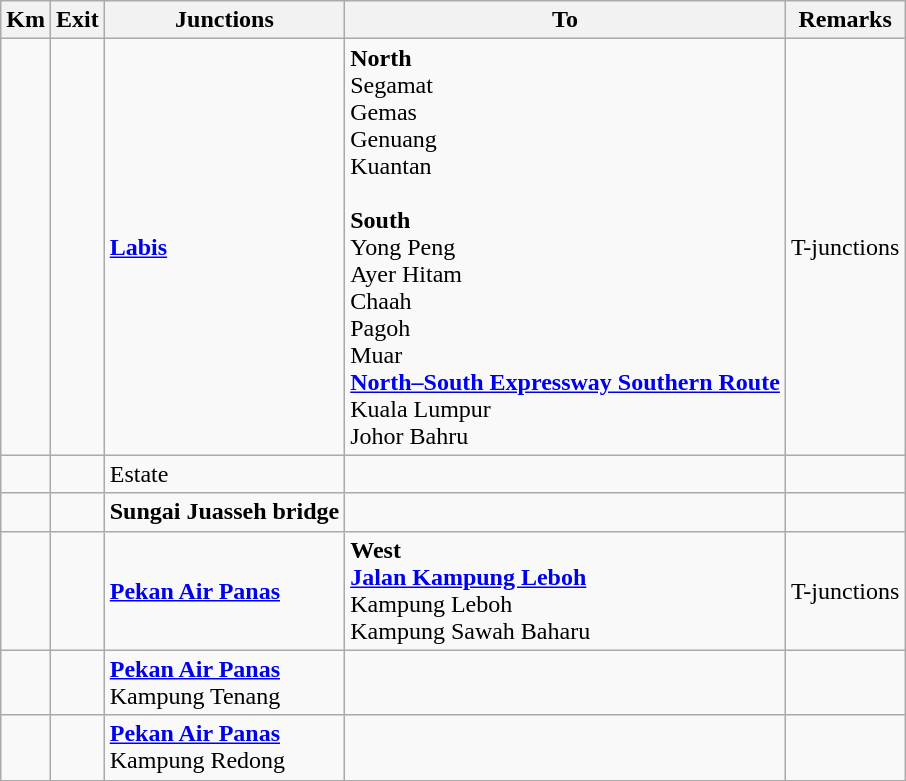<table class="wikitable">
<tr>
<th>Km</th>
<th>Exit</th>
<th>Junctions</th>
<th>To</th>
<th>Remarks</th>
</tr>
<tr>
<td></td>
<td></td>
<td><strong><a href='#'>Labis</a></strong></td>
<td><strong>North</strong><br> Segamat<br> Gemas<br> Genuang<br> Kuantan<br><br><strong>South</strong><br> Yong Peng<br> Ayer Hitam<br> Chaah<br> Pagoh<br> Muar<br>  <strong><a href='#'>North–South Expressway Southern Route</a></strong><br>Kuala Lumpur<br>Johor Bahru</td>
<td>T-junctions</td>
</tr>
<tr>
<td></td>
<td></td>
<td>Estate</td>
<td></td>
<td></td>
</tr>
<tr>
<td></td>
<td></td>
<td><strong>Sungai Juasseh bridge</strong></td>
<td></td>
<td></td>
</tr>
<tr>
<td></td>
<td></td>
<td><strong><a href='#'>Pekan Air Panas</a></strong></td>
<td><strong>West</strong><br> <strong><a href='#'>Jalan Kampung Leboh</a></strong><br>Kampung Leboh<br>Kampung Sawah Baharu</td>
<td>T-junctions</td>
</tr>
<tr>
<td></td>
<td></td>
<td><strong><a href='#'>Pekan Air Panas</a></strong><br>Kampung Tenang</td>
<td></td>
<td></td>
</tr>
<tr>
<td></td>
<td></td>
<td><strong><a href='#'>Pekan Air Panas</a></strong><br>Kampung Redong</td>
<td></td>
<td></td>
</tr>
</table>
